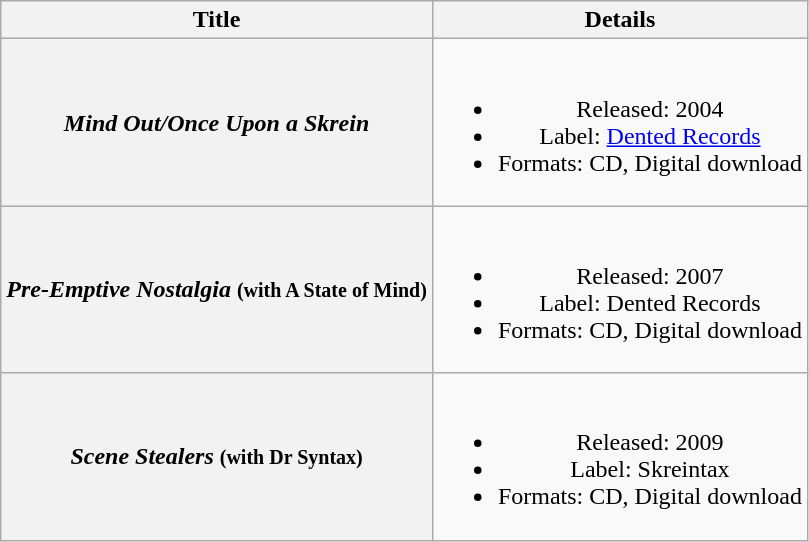<table class="wikitable plainrowheaders" style="text-align: center;">
<tr>
<th scope="col">Title</th>
<th scope="col">Details</th>
</tr>
<tr>
<th scope="row"><em>Mind Out/Once Upon a Skrein</em></th>
<td><br><ul><li>Released: 2004</li><li>Label: <a href='#'>Dented Records</a></li><li>Formats: CD, Digital download</li></ul></td>
</tr>
<tr>
<th scope="row"><em>Pre-Emptive Nostalgia</em> <small>(with A State of Mind)</small></th>
<td><br><ul><li>Released: 2007</li><li>Label: Dented Records</li><li>Formats: CD, Digital download</li></ul></td>
</tr>
<tr>
<th scope="row"><em>Scene Stealers</em> <small>(with Dr Syntax)</small></th>
<td><br><ul><li>Released: 2009</li><li>Label: Skreintax</li><li>Formats: CD, Digital download</li></ul></td>
</tr>
</table>
